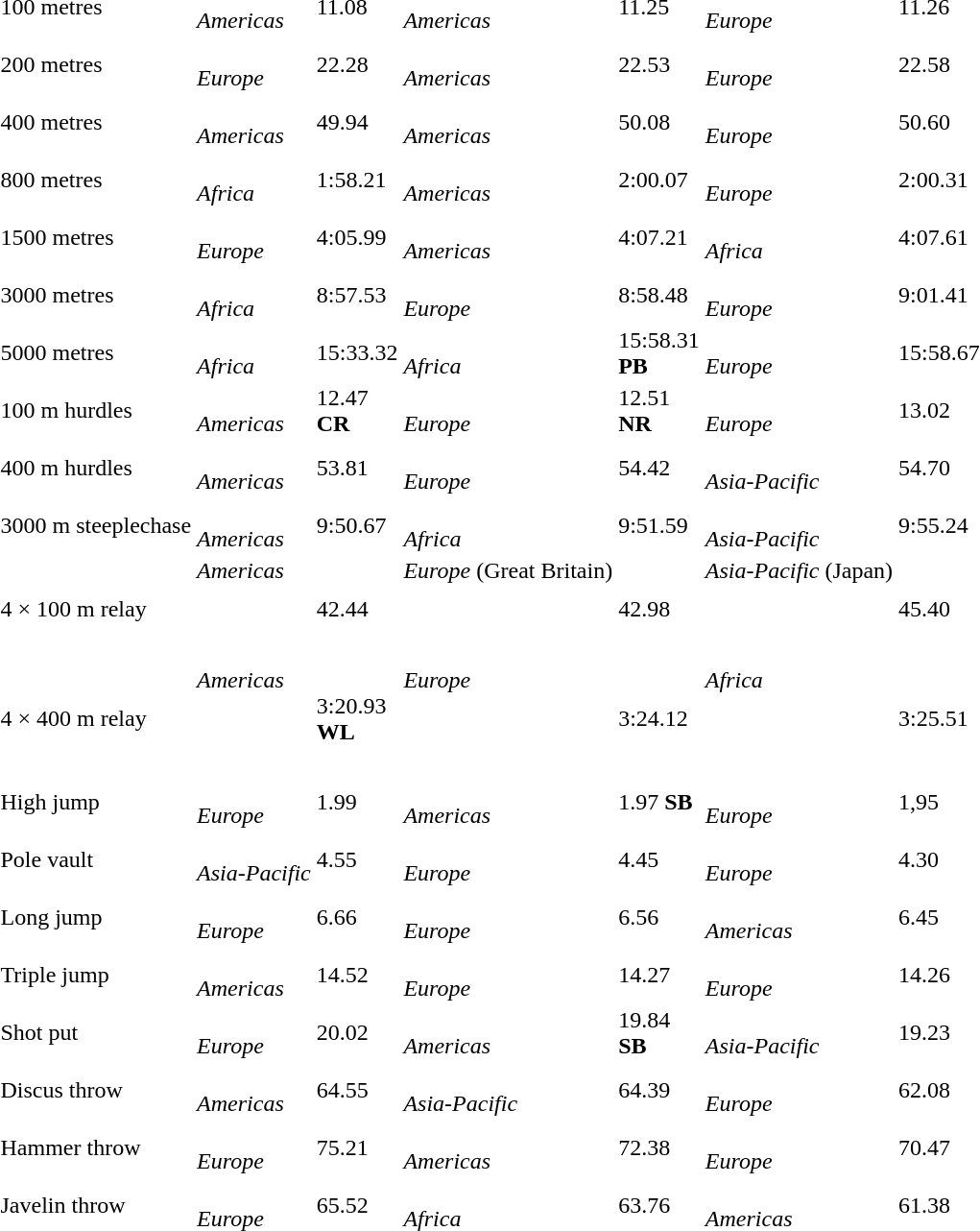<table>
<tr>
<td>100 metres <br></td>
<td>   <br><em>Americas</em></td>
<td>11.08</td>
<td> <br><em>Americas</em></td>
<td>11.25</td>
<td>  <br><em>Europe</em></td>
<td>11.26</td>
</tr>
<tr>
<td>200 metres <br></td>
<td>   <br><em>Europe</em></td>
<td>22.28</td>
<td> <br><em>Americas</em></td>
<td>22.53</td>
<td>  <br><em>Europe</em></td>
<td>22.58</td>
</tr>
<tr>
<td>400 metres <br></td>
<td>   <br><em>Americas</em></td>
<td>49.94</td>
<td>   <br><em>Americas</em></td>
<td>50.08</td>
<td>  <br><em>Europe</em></td>
<td>50.60</td>
</tr>
<tr>
<td>800 metres <br></td>
<td> <br><em>Africa</em></td>
<td>1:58.21</td>
<td>   <br><em>Americas</em></td>
<td>2:00.07</td>
<td>  <br><em>Europe</em></td>
<td>2:00.31</td>
</tr>
<tr>
<td>1500 metres <br></td>
<td> <br><em>Europe</em></td>
<td>4:05.99</td>
<td>   <br><em>Americas</em></td>
<td>4:07.21</td>
<td>  <br><em>Africa</em></td>
<td>4:07.61</td>
</tr>
<tr>
<td>3000 metres <br></td>
<td> <br><em>Africa</em></td>
<td>8:57.53</td>
<td>  <br><em>Europe</em></td>
<td>8:58.48</td>
<td>  <br><em>Europe</em></td>
<td>9:01.41</td>
</tr>
<tr>
<td>5000 metres <br></td>
<td> <br><em>Africa</em></td>
<td>15:33.32</td>
<td>   <br><em>Africa</em></td>
<td>15:58.31<br><strong>PB</strong></td>
<td>  <br><em>Europe</em></td>
<td>15:58.67</td>
</tr>
<tr>
<td>100 m hurdles <br></td>
<td> <br><em>Americas</em></td>
<td>12.47<br><strong>CR</strong></td>
<td>  <br><em>Europe</em></td>
<td>12.51<br><strong>NR</strong></td>
<td>  <br><em>Europe</em></td>
<td>13.02</td>
</tr>
<tr>
<td>400 m hurdles <br></td>
<td> <br><em>Americas</em></td>
<td>53.81</td>
<td>  <br><em>Europe</em></td>
<td>54.42</td>
<td>  <br><em>Asia-Pacific</em></td>
<td>54.70</td>
</tr>
<tr>
<td>3000 m steeplechase <br></td>
<td> <br><em>Americas</em></td>
<td>9:50.67</td>
<td>  <br><em>Africa</em></td>
<td>9:51.59</td>
<td>  <br><em>Asia-Pacific</em></td>
<td>9:55.24</td>
</tr>
<tr>
<td>4 × 100 m relay <br></td>
<td valign=top><em>Americas</em><br><br> <br><br></td>
<td>42.44</td>
<td valign=top><em>Europe</em> (Great Britain)<br><br><br><br></td>
<td>42.98</td>
<td valign=top><em>Asia-Pacific</em> (Japan)<br><br><br><br></td>
<td>45.40</td>
</tr>
<tr>
<td>4 × 400 m relay <br></td>
<td valign=top><em>Americas</em><br><br> <br><br></td>
<td>3:20.93<br><strong>WL</strong></td>
<td valign=top><em>Europe</em><br><br><br><br></td>
<td>3:24.12</td>
<td valign=top><em>Africa</em><br><br><br><br></td>
<td>3:25.51</td>
</tr>
<tr>
<td>High jump <br></td>
<td> <br><em>Europe</em></td>
<td>1.99</td>
<td>   <br><em>Americas</em></td>
<td>1.97 <strong>SB</strong></td>
<td>   <br><em>Europe</em></td>
<td>1,95</td>
</tr>
<tr>
<td>Pole vault <br></td>
<td> <br><em>Asia-Pacific</em></td>
<td>4.55</td>
<td>   <br><em>Europe</em></td>
<td>4.45</td>
<td>   <br><em>Europe</em></td>
<td>4.30</td>
</tr>
<tr>
<td>Long jump <br></td>
<td> <br><em>Europe</em></td>
<td>6.66</td>
<td>   <br><em>Europe</em></td>
<td>6.56</td>
<td>   <br><em>Americas</em></td>
<td>6.45</td>
</tr>
<tr>
<td>Triple jump <br></td>
<td>  <br><em>Americas</em></td>
<td>14.52</td>
<td>   <br><em>Europe</em></td>
<td>14.27</td>
<td>   <br><em>Europe</em></td>
<td>14.26</td>
</tr>
<tr>
<td>Shot put <br></td>
<td>  <br><em>Europe</em></td>
<td>20.02</td>
<td>   <br><em>Americas</em></td>
<td>19.84<br><strong>SB</strong></td>
<td>   <br><em>Asia-Pacific</em></td>
<td>19.23</td>
</tr>
<tr>
<td>Discus throw <br></td>
<td>  <br><em>Americas</em></td>
<td>64.55</td>
<td>   <br><em>Asia-Pacific</em></td>
<td>64.39</td>
<td>   <br><em>Europe</em></td>
<td>62.08</td>
</tr>
<tr>
<td>Hammer throw <br></td>
<td>  <br><em>Europe</em></td>
<td>75.21</td>
<td>   <br><em>Americas</em></td>
<td>72.38</td>
<td>   <br><em>Europe</em></td>
<td>70.47</td>
</tr>
<tr>
<td>Javelin throw <br></td>
<td> <br><em>Europe</em></td>
<td>65.52</td>
<td>   <br><em>Africa</em></td>
<td>63.76</td>
<td>  <br><em>Americas</em></td>
<td>61.38</td>
</tr>
</table>
